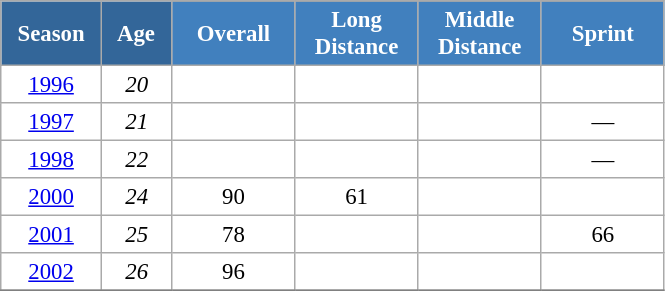<table class="wikitable" style="font-size:95%; text-align:center; border:grey solid 1px; border-collapse:collapse; background:#ffffff;">
<tr>
<th style="background-color:#369; color:white; width:60px;" rowspan="2"> Season </th>
<th style="background-color:#369; color:white; width:40px;" rowspan="2"> Age </th>
</tr>
<tr>
<th style="background-color:#4180be; color:white; width:75px;">Overall</th>
<th style="background-color:#4180be; color:white; width:75px;">Long Distance</th>
<th style="background-color:#4180be; color:white; width:75px;">Middle Distance</th>
<th style="background-color:#4180be; color:white; width:75px;">Sprint</th>
</tr>
<tr>
<td><a href='#'>1996</a></td>
<td><em>20</em></td>
<td></td>
<td></td>
<td></td>
<td></td>
</tr>
<tr>
<td><a href='#'>1997</a></td>
<td><em>21</em></td>
<td></td>
<td></td>
<td></td>
<td>—</td>
</tr>
<tr>
<td><a href='#'>1998</a></td>
<td><em>22</em></td>
<td></td>
<td></td>
<td></td>
<td>—</td>
</tr>
<tr>
<td><a href='#'>2000</a></td>
<td><em>24</em></td>
<td>90</td>
<td>61</td>
<td></td>
<td></td>
</tr>
<tr>
<td><a href='#'>2001</a></td>
<td><em>25</em></td>
<td>78</td>
<td></td>
<td></td>
<td>66</td>
</tr>
<tr>
<td><a href='#'>2002</a></td>
<td><em>26</em></td>
<td>96</td>
<td></td>
<td></td>
<td></td>
</tr>
<tr>
</tr>
</table>
